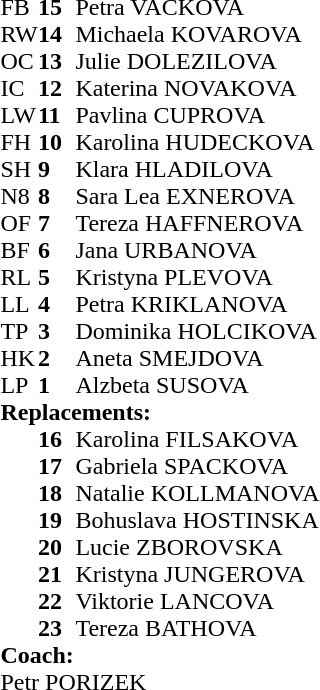<table cellspacing="0" cellpadding="0" style="margin:auto">
<tr>
<th width="25"></th>
<th width="25"></th>
</tr>
<tr>
<td>FB</td>
<td><strong>15</strong></td>
<td>Petra VACKOVA</td>
<td></td>
<td></td>
</tr>
<tr>
<td>RW</td>
<td><strong>14</strong></td>
<td>Michaela KOVAROVA</td>
<td></td>
<td></td>
</tr>
<tr>
<td>OC</td>
<td><strong>13</strong></td>
<td>Julie DOLEZILOVA</td>
<td></td>
<td></td>
</tr>
<tr>
<td>IC</td>
<td><strong>12</strong></td>
<td>Katerina NOVAKOVA</td>
<td></td>
<td></td>
</tr>
<tr>
<td>LW</td>
<td><strong>11</strong></td>
<td>Pavlina CUPROVA</td>
<td></td>
<td></td>
</tr>
<tr>
<td>FH</td>
<td><strong>10</strong></td>
<td>Karolina HUDECKOVA</td>
<td></td>
<td></td>
</tr>
<tr>
<td>SH</td>
<td><strong>9</strong></td>
<td>Klara HLADILOVA</td>
<td></td>
<td></td>
</tr>
<tr>
<td>N8</td>
<td><strong>8</strong></td>
<td>Sara Lea EXNEROVA</td>
<td></td>
<td></td>
</tr>
<tr>
<td>OF</td>
<td><strong>7</strong></td>
<td>Tereza HAFFNEROVA</td>
<td></td>
<td></td>
</tr>
<tr>
<td>BF</td>
<td><strong>6</strong></td>
<td>Jana URBANOVA</td>
<td></td>
<td></td>
</tr>
<tr>
<td>RL</td>
<td><strong>5</strong></td>
<td>Kristyna PLEVOVA</td>
<td></td>
<td></td>
</tr>
<tr>
<td>LL</td>
<td><strong>4</strong></td>
<td>Petra KRIKLANOVA</td>
<td></td>
<td></td>
</tr>
<tr>
<td>TP</td>
<td><strong>3</strong></td>
<td>Dominika HOLCIKOVA</td>
<td></td>
<td></td>
</tr>
<tr>
<td>HK</td>
<td><strong>2</strong></td>
<td>Aneta SMEJDOVA</td>
<td></td>
<td></td>
</tr>
<tr>
<td>LP</td>
<td><strong>1</strong></td>
<td>Alzbeta SUSOVA</td>
<td></td>
<td></td>
</tr>
<tr>
<td colspan="3"><strong>Replacements:</strong></td>
</tr>
<tr>
<td></td>
<td><strong>16</strong></td>
<td>Karolina FILSAKOVA</td>
<td></td>
<td></td>
</tr>
<tr>
<td></td>
<td><strong>17</strong></td>
<td>Gabriela SPACKOVA</td>
<td></td>
<td></td>
</tr>
<tr>
<td></td>
<td><strong>18</strong></td>
<td>Natalie KOLLMANOVA</td>
<td></td>
<td></td>
</tr>
<tr>
<td></td>
<td><strong>19</strong></td>
<td>Bohuslava HOSTINSKA</td>
<td></td>
<td></td>
</tr>
<tr>
<td></td>
<td><strong>20</strong></td>
<td>Lucie ZBOROVSKA</td>
<td></td>
<td></td>
</tr>
<tr>
<td></td>
<td><strong>21</strong></td>
<td>Kristyna JUNGEROVA</td>
<td></td>
<td></td>
</tr>
<tr>
<td></td>
<td><strong>22</strong></td>
<td>Viktorie LANCOVA</td>
<td></td>
<td></td>
</tr>
<tr>
<td></td>
<td><strong>23</strong></td>
<td>Tereza BATHOVA</td>
<td></td>
<td></td>
</tr>
<tr>
<td colspan="3"><strong>Coach:</strong></td>
</tr>
<tr>
<td colspan="4">Petr PORIZEK</td>
</tr>
</table>
